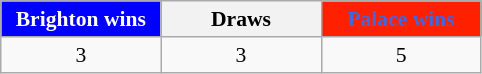<table class="wikitable" style="font-size:90%;text-align:center;">
<tr>
<th width=100; style="background:#0000FF; color:#FFFFFF;">Brighton wins</th>
<th width=100>Draws</th>
<th width=100; style="background:#FF2000; color:#4267DC;">Palace wins</th>
</tr>
<tr>
<td>3</td>
<td>3</td>
<td>5</td>
</tr>
</table>
